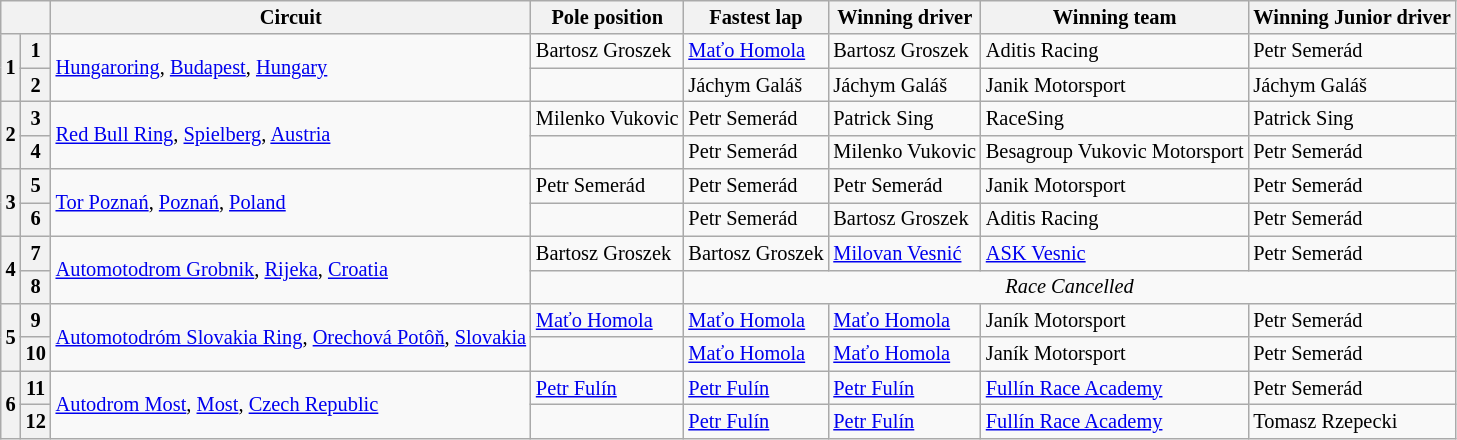<table class="wikitable" style="font-size: 85%;">
<tr>
<th colspan="2"></th>
<th>Circuit</th>
<th>Pole position</th>
<th>Fastest lap</th>
<th>Winning driver</th>
<th>Winning team</th>
<th>Winning Junior driver</th>
</tr>
<tr>
<th rowspan=2>1</th>
<th>1</th>
<td rowspan=2> <a href='#'>Hungaroring</a>, <a href='#'>Budapest</a>, <a href='#'>Hungary</a></td>
<td> Bartosz Groszek</td>
<td> <a href='#'>Maťo Homola</a></td>
<td> Bartosz Groszek</td>
<td> Aditis Racing</td>
<td> Petr Semerád</td>
</tr>
<tr>
<th>2</th>
<td></td>
<td> Jáchym Galáš</td>
<td> Jáchym Galáš</td>
<td> Janik Motorsport</td>
<td> Jáchym Galáš</td>
</tr>
<tr>
<th rowspan=2>2</th>
<th>3</th>
<td rowspan=2> <a href='#'>Red Bull Ring</a>, <a href='#'>Spielberg</a>, <a href='#'>Austria</a></td>
<td> Milenko Vukovic</td>
<td> Petr Semerád</td>
<td> Patrick Sing</td>
<td> RaceSing</td>
<td> Patrick Sing</td>
</tr>
<tr>
<th>4</th>
<td></td>
<td> Petr Semerád</td>
<td> Milenko Vukovic</td>
<td> Besagroup Vukovic Motorsport</td>
<td> Petr Semerád</td>
</tr>
<tr>
<th rowspan=2>3</th>
<th>5</th>
<td rowspan=2> <a href='#'>Tor Poznań</a>, <a href='#'>Poznań</a>, <a href='#'>Poland</a></td>
<td> Petr Semerád</td>
<td> Petr Semerád</td>
<td> Petr Semerád</td>
<td> Janik Motorsport</td>
<td> Petr Semerád</td>
</tr>
<tr>
<th>6</th>
<td></td>
<td> Petr Semerád</td>
<td> Bartosz Groszek</td>
<td> Aditis Racing</td>
<td> Petr Semerád</td>
</tr>
<tr>
<th rowspan=2>4</th>
<th>7</th>
<td rowspan=2> <a href='#'>Automotodrom Grobnik</a>, <a href='#'>Rijeka</a>, <a href='#'>Croatia</a></td>
<td> Bartosz Groszek</td>
<td> Bartosz Groszek</td>
<td> <a href='#'>Milovan Vesnić</a></td>
<td> <a href='#'>ASK Vesnic</a></td>
<td> Petr Semerád</td>
</tr>
<tr>
<th>8</th>
<td></td>
<td colspan=4 align=center><em>Race Cancelled</em></td>
</tr>
<tr>
<th rowspan=2>5</th>
<th>9</th>
<td rowspan=2> <a href='#'>Automotodróm Slovakia Ring</a>, <a href='#'>Orechová Potôň</a>, <a href='#'>Slovakia</a></td>
<td> <a href='#'>Maťo Homola</a></td>
<td> <a href='#'>Maťo Homola</a></td>
<td> <a href='#'>Maťo Homola</a></td>
<td> Janík Motorsport</td>
<td> Petr Semerád</td>
</tr>
<tr>
<th>10</th>
<td></td>
<td> <a href='#'>Maťo Homola</a></td>
<td> <a href='#'>Maťo Homola</a></td>
<td> Janík Motorsport</td>
<td> Petr Semerád</td>
</tr>
<tr>
<th rowspan=2>6</th>
<th>11</th>
<td rowspan=2> <a href='#'>Autodrom Most</a>, <a href='#'>Most</a>, <a href='#'>Czech Republic</a></td>
<td> <a href='#'>Petr Fulín</a></td>
<td> <a href='#'>Petr Fulín</a></td>
<td> <a href='#'>Petr Fulín</a></td>
<td> <a href='#'>Fullín Race Academy</a></td>
<td> Petr Semerád</td>
</tr>
<tr>
<th>12</th>
<td></td>
<td> <a href='#'>Petr Fulín</a></td>
<td> <a href='#'>Petr Fulín</a></td>
<td> <a href='#'>Fullín Race Academy</a></td>
<td> Tomasz Rzepecki</td>
</tr>
</table>
